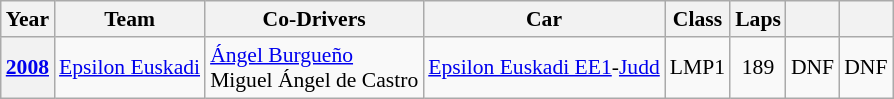<table class="wikitable" style="text-align:center; font-size:90%">
<tr>
<th>Year</th>
<th>Team</th>
<th>Co-Drivers</th>
<th>Car</th>
<th>Class</th>
<th>Laps</th>
<th></th>
<th></th>
</tr>
<tr>
<th><a href='#'>2008</a></th>
<td align="left" nowrap> <a href='#'>Epsilon Euskadi</a></td>
<td align="left" nowrap> <a href='#'>Ángel Burgueño</a><br> Miguel Ángel de Castro</td>
<td align="left" nowrap><a href='#'>Epsilon Euskadi EE1</a>-<a href='#'>Judd</a></td>
<td>LMP1</td>
<td>189</td>
<td>DNF</td>
<td>DNF</td>
</tr>
</table>
